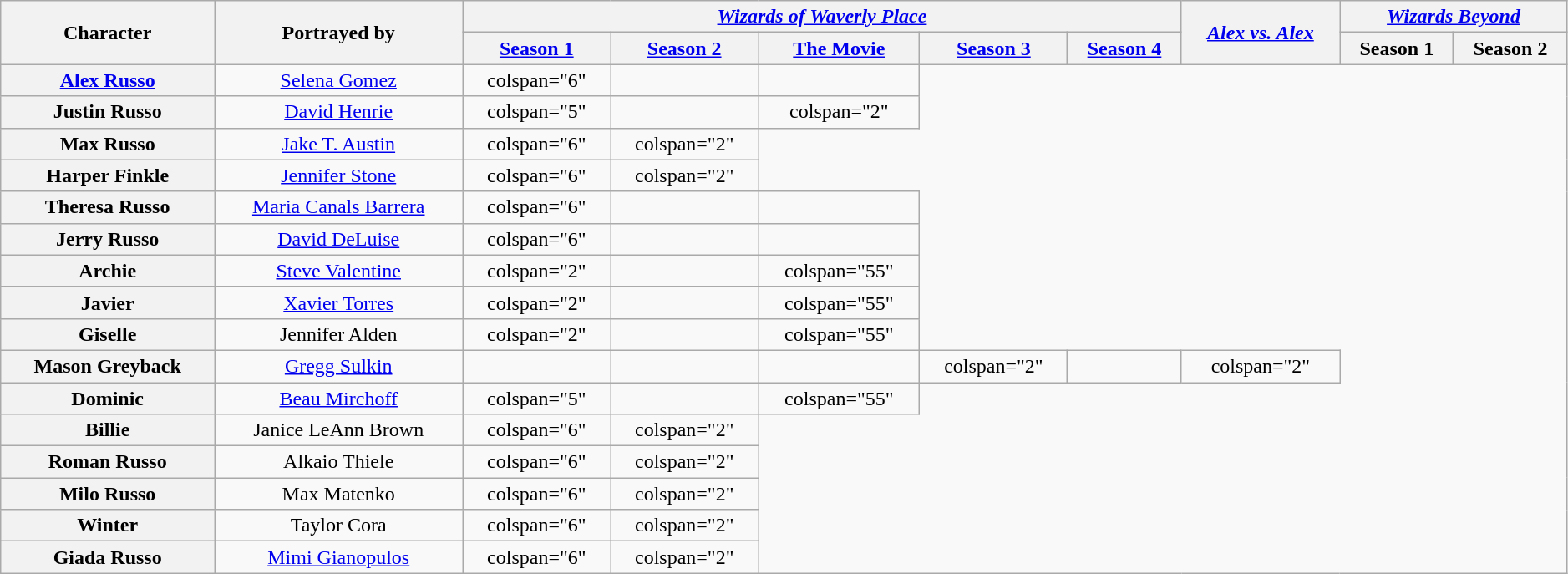<table class="wikitable" style="text-align:center; width:99%;">
<tr>
<th rowspan="2">Character</th>
<th style="scope:150px;" rowspan="2">Portrayed by</th>
<th colspan="5"><em><a href='#'>Wizards of Waverly Place</a></em></th>
<th rowspan="2"><em><a href='#'>Alex vs. Alex</a></em></th>
<th colspan="2"><em><a href='#'>Wizards Beyond</a></em></th>
</tr>
<tr>
<th><a href='#'>Season 1</a></th>
<th><a href='#'>Season 2</a></th>
<th><a href='#'>The Movie</a></th>
<th><a href='#'>Season 3</a></th>
<th><a href='#'>Season 4</a></th>
<th>Season 1</th>
<th>Season 2</th>
</tr>
<tr>
<th><a href='#'>Alex Russo</a></th>
<td><a href='#'>Selena Gomez</a></td>
<td>colspan="6" </td>
<td></td>
<td></td>
</tr>
<tr>
<th>Justin Russo</th>
<td><a href='#'>David Henrie</a></td>
<td>colspan="5" </td>
<td></td>
<td>colspan="2" </td>
</tr>
<tr>
<th>Max Russo</th>
<td><a href='#'>Jake T. Austin</a></td>
<td>colspan="6" </td>
<td>colspan="2" </td>
</tr>
<tr>
<th>Harper Finkle</th>
<td><a href='#'>Jennifer Stone</a></td>
<td>colspan="6" </td>
<td>colspan="2" </td>
</tr>
<tr>
<th>Theresa Russo</th>
<td><a href='#'>Maria Canals Barrera</a></td>
<td>colspan="6" </td>
<td></td>
<td></td>
</tr>
<tr>
<th>Jerry Russo</th>
<td><a href='#'>David DeLuise</a></td>
<td>colspan="6" </td>
<td></td>
<td></td>
</tr>
<tr>
<th>Archie</th>
<td><a href='#'>Steve Valentine</a></td>
<td>colspan="2" </td>
<td></td>
<td>colspan="55" </td>
</tr>
<tr>
<th>Javier</th>
<td><a href='#'>Xavier Torres</a></td>
<td>colspan="2" </td>
<td></td>
<td>colspan="55" </td>
</tr>
<tr>
<th>Giselle</th>
<td>Jennifer Alden</td>
<td>colspan="2" </td>
<td></td>
<td>colspan="55" </td>
</tr>
<tr>
<th>Mason Greyback</th>
<td><a href='#'>Gregg Sulkin</a></td>
<td></td>
<td></td>
<td></td>
<td>colspan="2" </td>
<td></td>
<td>colspan="2" </td>
</tr>
<tr>
<th>Dominic</th>
<td><a href='#'>Beau Mirchoff</a></td>
<td>colspan="5" </td>
<td></td>
<td>colspan="55" </td>
</tr>
<tr>
<th>Billie</th>
<td>Janice LeAnn Brown</td>
<td>colspan="6" </td>
<td>colspan="2" </td>
</tr>
<tr>
<th>Roman Russo</th>
<td>Alkaio Thiele</td>
<td>colspan="6" </td>
<td>colspan="2" </td>
</tr>
<tr>
<th>Milo Russo</th>
<td>Max Matenko</td>
<td>colspan="6" </td>
<td>colspan="2" </td>
</tr>
<tr>
<th>Winter</th>
<td>Taylor Cora</td>
<td>colspan="6" </td>
<td>colspan="2" </td>
</tr>
<tr>
<th>Giada Russo</th>
<td><a href='#'>Mimi Gianopulos</a></td>
<td>colspan="6" </td>
<td>colspan="2" </td>
</tr>
</table>
